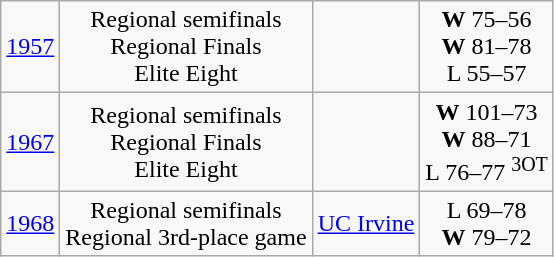<table class=wikitable style="text-align:center">
<tr>
<td><a href='#'>1957</a></td>
<td>Regional semifinals<br>Regional Finals<br>Elite Eight</td>
<td><br><br></td>
<td><strong>W</strong> 75–56<br><strong>W</strong> 81–78<br>L 55–57</td>
</tr>
<tr>
<td><a href='#'>1967</a></td>
<td>Regional semifinals<br>Regional Finals<br>Elite Eight</td>
<td><br><br></td>
<td><strong>W</strong> 101–73<br><strong>W</strong> 88–71<br>L 76–77 <sup>3OT</sup></td>
</tr>
<tr>
<td><a href='#'>1968</a></td>
<td>Regional semifinals<br>Regional 3rd-place game</td>
<td><a href='#'>UC Irvine</a><br></td>
<td>L 69–78<br><strong>W</strong> 79–72</td>
</tr>
</table>
